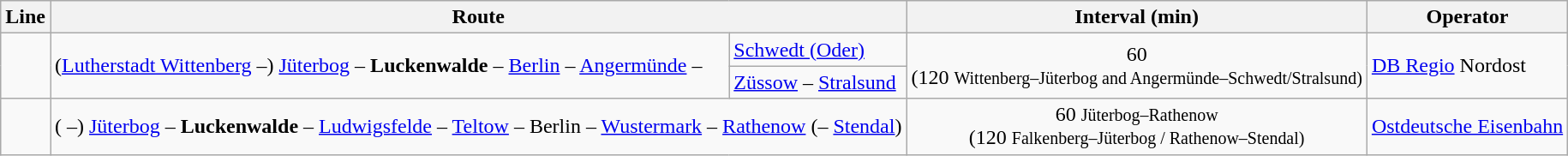<table class="wikitable">
<tr>
<th>Line</th>
<th colspan="3">Route</th>
<th>Interval (min)</th>
<th>Operator</th>
</tr>
<tr>
<td align="center" rowspan="2"></td>
<td rowspan=2 colspan=2>(<a href='#'>Lutherstadt Wittenberg</a> –) <a href='#'>Jüterbog</a> – <strong>Luckenwalde</strong> – <a href='#'>Berlin</a> – <a href='#'>Angermünde</a> –</td>
<td><a href='#'>Schwedt (Oder)</a></td>
<td rowspan="2" align="center">60<br>(120 <small>Wittenberg–Jüterbog and Angermünde–Schwedt/Stralsund)</small></td>
<td rowspan="2"><a href='#'>DB Regio</a> Nordost</td>
</tr>
<tr>
<td><a href='#'>Züssow</a> – <a href='#'>Stralsund</a></td>
</tr>
<tr>
<td align="center"></td>
<td colspan="3">( –) <a href='#'>Jüterbog</a> – <strong>Luckenwalde</strong> – <a href='#'>Ludwigsfelde</a> – <a href='#'>Teltow</a> – Berlin – <a href='#'>Wustermark</a> – <a href='#'>Rathenow</a> (– <a href='#'>Stendal</a>)</td>
<td align="center">60 <small>Jüterbog–Rathenow</small><br>(120 <small>Falkenberg–Jüterbog / Rathenow–Stendal)</small></td>
<td><a href='#'>Ostdeutsche Eisenbahn</a></td>
</tr>
</table>
